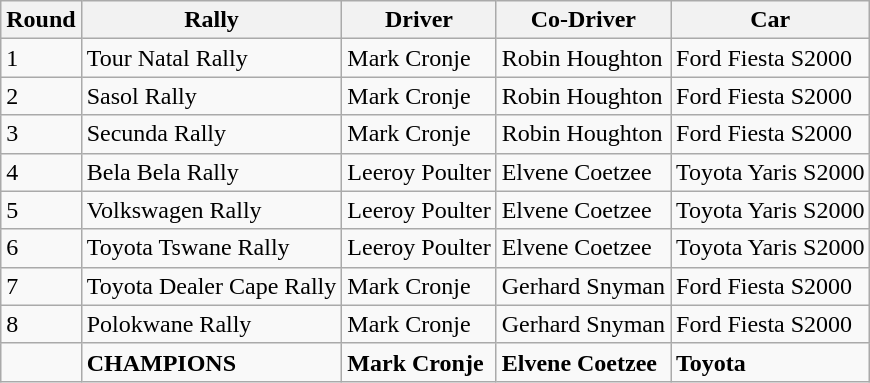<table class="wikitable">
<tr>
<th>Round</th>
<th>Rally</th>
<th>Driver</th>
<th>Co-Driver</th>
<th>Car</th>
</tr>
<tr>
<td>1</td>
<td>Tour Natal Rally</td>
<td>Mark Cronje</td>
<td>Robin Houghton</td>
<td>Ford Fiesta S2000</td>
</tr>
<tr>
<td>2</td>
<td>Sasol Rally</td>
<td>Mark Cronje</td>
<td>Robin Houghton</td>
<td>Ford Fiesta S2000</td>
</tr>
<tr>
<td>3</td>
<td>Secunda Rally</td>
<td>Mark Cronje</td>
<td>Robin Houghton</td>
<td>Ford Fiesta S2000</td>
</tr>
<tr>
<td>4</td>
<td>Bela Bela Rally</td>
<td>Leeroy Poulter</td>
<td>Elvene Coetzee</td>
<td>Toyota Yaris S2000</td>
</tr>
<tr>
<td>5</td>
<td>Volkswagen Rally</td>
<td>Leeroy Poulter</td>
<td>Elvene Coetzee</td>
<td>Toyota Yaris S2000</td>
</tr>
<tr>
<td>6</td>
<td>Toyota Tswane Rally</td>
<td>Leeroy Poulter</td>
<td>Elvene Coetzee</td>
<td>Toyota Yaris S2000</td>
</tr>
<tr>
<td>7</td>
<td>Toyota Dealer Cape Rally</td>
<td>Mark Cronje</td>
<td>Gerhard Snyman</td>
<td>Ford Fiesta S2000</td>
</tr>
<tr>
<td>8</td>
<td>Polokwane Rally</td>
<td>Mark Cronje</td>
<td>Gerhard Snyman</td>
<td>Ford Fiesta S2000</td>
</tr>
<tr>
<td></td>
<td><strong>CHAMPIONS</strong></td>
<td><strong>Mark Cronje</strong></td>
<td><strong>Elvene Coetzee</strong></td>
<td><strong>Toyota</strong></td>
</tr>
</table>
